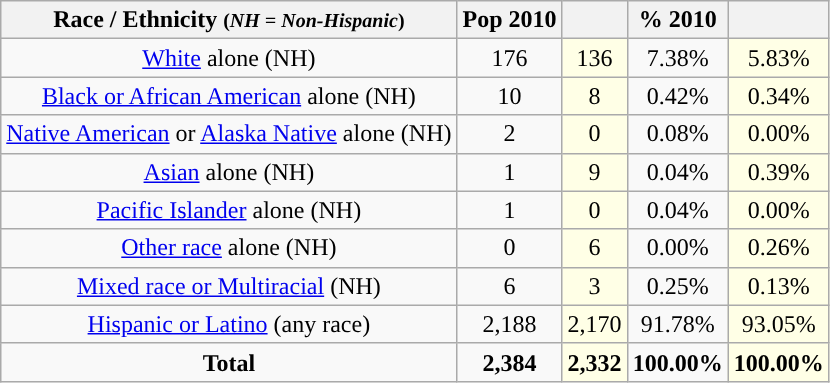<table class="wikitable" style="text-align:center;">
<tr>
<th>Race / Ethnicity <small>(<em>NH = Non-Hispanic</em>)</small></th>
<th>Pop 2010</th>
<th></th>
<th>% 2010</th>
<th></th>
</tr>
<tr>
<td><a href='#'>White</a> alone (NH)</td>
<td>176</td>
<td style='background: #ffffe6;'>136</td>
<td>7.38%</td>
<td style='background: #ffffe6;'>5.83%</td>
</tr>
<tr>
<td><a href='#'>Black or African American</a> alone (NH)</td>
<td>10</td>
<td style='background: #ffffe6;'>8</td>
<td>0.42%</td>
<td style='background: #ffffe6;'>0.34%</td>
</tr>
<tr>
<td><a href='#'>Native American</a> or <a href='#'>Alaska Native</a> alone (NH)</td>
<td>2</td>
<td style='background: #ffffe6;'>0</td>
<td>0.08%</td>
<td style='background: #ffffe6;'>0.00%</td>
</tr>
<tr>
<td><a href='#'>Asian</a> alone (NH)</td>
<td>1</td>
<td style='background: #ffffe6;'>9</td>
<td>0.04%</td>
<td style='background: #ffffe6;'>0.39%</td>
</tr>
<tr>
<td><a href='#'>Pacific Islander</a> alone (NH)</td>
<td>1</td>
<td style='background: #ffffe6;'>0</td>
<td>0.04%</td>
<td style='background: #ffffe6;'>0.00%</td>
</tr>
<tr>
<td><a href='#'>Other race</a> alone (NH)</td>
<td>0</td>
<td style='background: #ffffe6;'>6</td>
<td>0.00%</td>
<td style='background: #ffffe6;'>0.26%</td>
</tr>
<tr>
<td><a href='#'>Mixed race or Multiracial</a> (NH)</td>
<td>6</td>
<td style='background: #ffffe6;'>3</td>
<td>0.25%</td>
<td style='background: #ffffe6;'>0.13%</td>
</tr>
<tr>
<td><a href='#'>Hispanic or Latino</a> (any race)</td>
<td>2,188</td>
<td style='background: #ffffe6;'>2,170</td>
<td>91.78%</td>
<td style='background: #ffffe6;'>93.05%</td>
</tr>
<tr>
<td><strong>Total</strong></td>
<td><strong>2,384</strong></td>
<td style='background: #ffffe6;'><strong>2,332</strong></td>
<td><strong>100.00%</strong></td>
<td style='background: #ffffe6;'><strong>100.00%</strong></td>
</tr>
</table>
